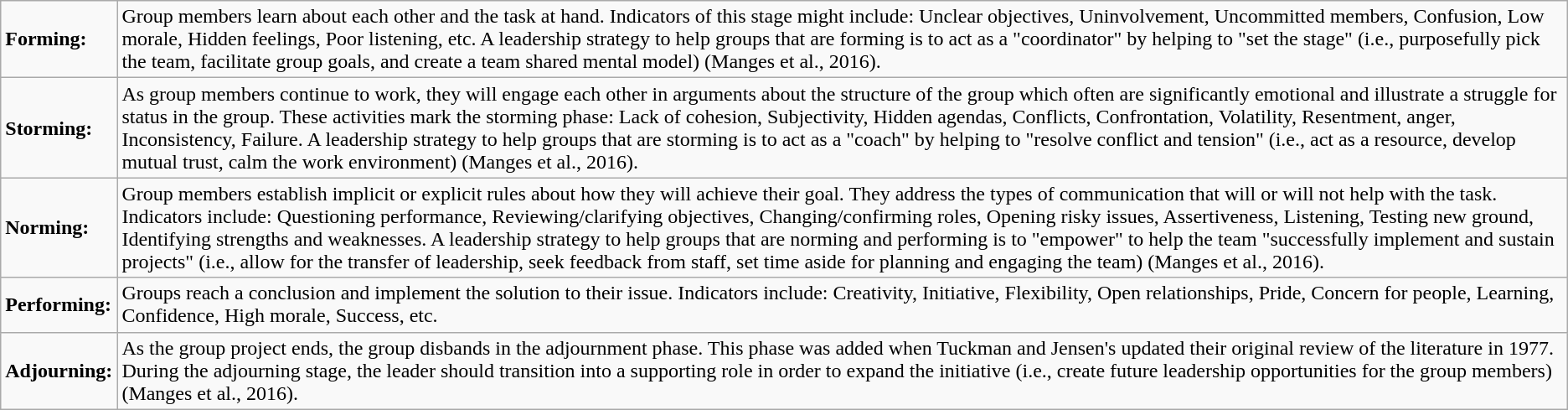<table class='wikitable'>
<tr>
<td><strong>Forming:</strong></td>
<td>Group members learn about each other and the task at hand. Indicators of this stage might include: Unclear objectives, Uninvolvement, Uncommitted members, Confusion, Low morale, Hidden feelings, Poor listening, etc. A leadership strategy to help groups that are forming is to act as a "coordinator" by helping to "set the stage" (i.e., purposefully pick the team, facilitate group goals, and create a team shared mental model) (Manges et al., 2016).</td>
</tr>
<tr>
<td><strong>Storming:</strong></td>
<td>As group members continue to work, they will engage each other in arguments about the structure of the group which often are significantly emotional and illustrate a struggle for status in the group. These activities mark the storming phase: Lack of cohesion, Subjectivity, Hidden agendas, Conflicts, Confrontation, Volatility, Resentment, anger, Inconsistency, Failure. A leadership strategy to help groups that are storming is to act as a "coach" by helping to "resolve conflict and tension" (i.e., act as a resource, develop mutual trust, calm the work environment) (Manges et al., 2016).</td>
</tr>
<tr>
<td><strong>Norming:</strong></td>
<td>Group members establish implicit or explicit rules about how they will achieve their goal. They address the types of communication that will or will not help with the task. Indicators include: Questioning performance, Reviewing/clarifying objectives, Changing/confirming roles, Opening risky issues, Assertiveness, Listening, Testing new ground, Identifying strengths and weaknesses. A leadership strategy to help groups that are norming and performing is to "empower" to help the team "successfully implement and sustain projects" (i.e., allow for the transfer of leadership, seek feedback from staff, set time aside for planning and engaging the team) (Manges et al., 2016).</td>
</tr>
<tr>
<td><strong>Performing:</strong></td>
<td>Groups reach a conclusion and implement the solution to their issue. Indicators include: Creativity, Initiative, Flexibility, Open relationships, Pride, Concern for people, Learning, Confidence, High morale, Success, etc.</td>
</tr>
<tr>
<td><strong>Adjourning:</strong></td>
<td>As the group project ends, the group disbands in the adjournment phase. This phase was added when Tuckman and Jensen's updated their original review of the literature in 1977. During the adjourning stage, the leader should transition into a supporting role in order to expand the initiative (i.e., create future leadership opportunities for the group members) (Manges et al., 2016).</td>
</tr>
</table>
